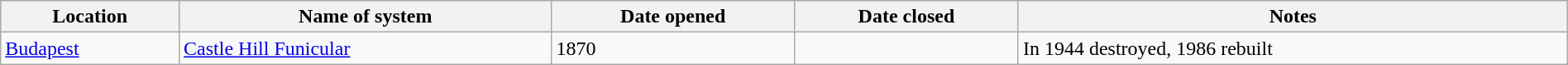<table class="wikitable" width=100%>
<tr>
<th>Location</th>
<th>Name of system</th>
<th>Date opened</th>
<th>Date closed</th>
<th>Notes</th>
</tr>
<tr>
<td><a href='#'>Budapest</a></td>
<td><a href='#'>Castle Hill Funicular</a></td>
<td>1870</td>
<td></td>
<td>In 1944 destroyed, 1986 rebuilt</td>
</tr>
</table>
